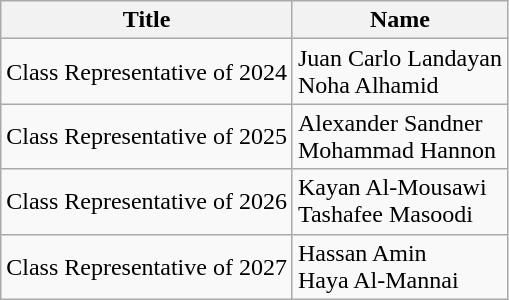<table class="wikitable">
<tr>
<th>Title</th>
<th>Name</th>
</tr>
<tr>
<td>Class Representative of 2024</td>
<td>Juan Carlo Landayan<br>Noha Alhamid</td>
</tr>
<tr>
<td>Class Representative of 2025</td>
<td>Alexander Sandner<br>Mohammad Hannon</td>
</tr>
<tr>
<td>Class Representative of 2026</td>
<td>Kayan Al-Mousawi<br>Tashafee Masoodi</td>
</tr>
<tr>
<td>Class Representative of 2027</td>
<td>Hassan Amin<br>Haya Al-Mannai</td>
</tr>
</table>
